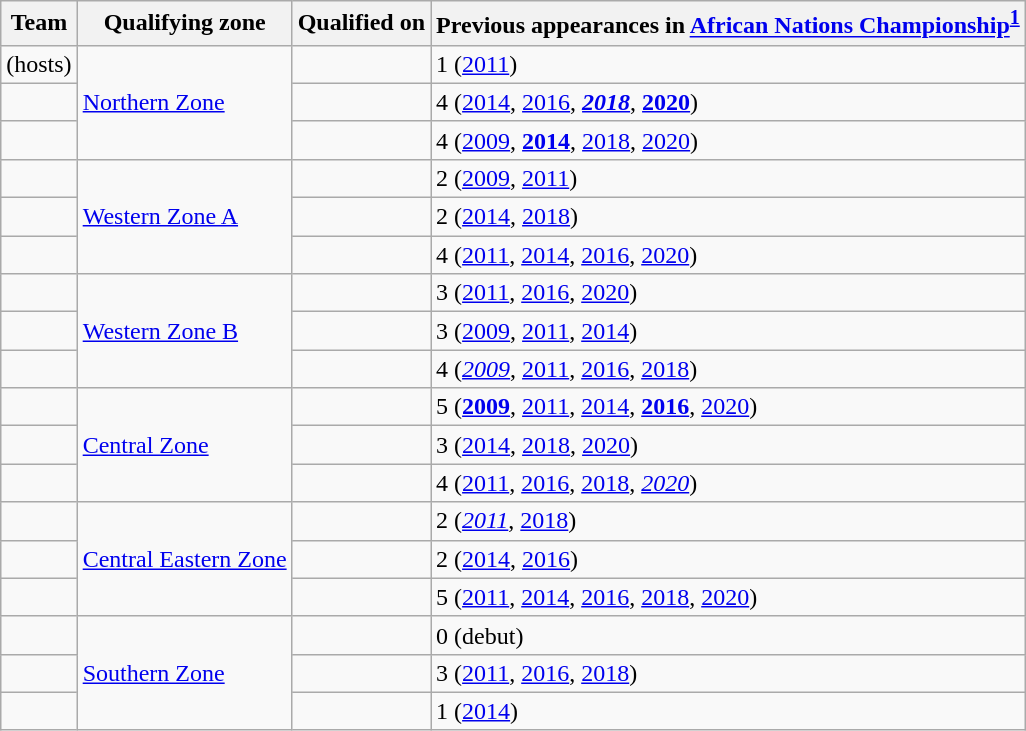<table class="wikitable sortable" style="text-align: left;">
<tr>
<th>Team</th>
<th>Qualifying zone</th>
<th>Qualified on</th>
<th data-sort-type="number">Previous appearances in <a href='#'>African Nations Championship</a><sup><strong><a href='#'>1</a></strong></sup></th>
</tr>
<tr>
<td> (hosts)</td>
<td rowspan=3><a href='#'>Northern Zone</a></td>
<td></td>
<td>1 (<a href='#'>2011</a>)</td>
</tr>
<tr>
<td></td>
<td></td>
<td>4 (<a href='#'>2014</a>, <a href='#'>2016</a>, <strong><em><a href='#'>2018</a></em></strong>, <strong><a href='#'>2020</a></strong>)</td>
</tr>
<tr>
<td></td>
<td></td>
<td>4 (<a href='#'>2009</a>, <strong><a href='#'>2014</a></strong>, <a href='#'>2018</a>, <a href='#'>2020</a>)</td>
</tr>
<tr>
<td></td>
<td rowspan='3'><a href='#'>Western Zone A</a></td>
<td></td>
<td>2 (<a href='#'>2009</a>, <a href='#'>2011</a>)</td>
</tr>
<tr>
<td></td>
<td></td>
<td>2 (<a href='#'>2014</a>, <a href='#'>2018</a>)</td>
</tr>
<tr>
<td></td>
<td></td>
<td>4 (<a href='#'>2011</a>, <a href='#'>2014</a>, <a href='#'>2016</a>, <a href='#'>2020</a>)</td>
</tr>
<tr>
<td></td>
<td rowspan='3'><a href='#'>Western Zone B</a></td>
<td></td>
<td>3 (<a href='#'>2011</a>, <a href='#'>2016</a>, <a href='#'>2020</a>)</td>
</tr>
<tr>
<td></td>
<td></td>
<td>3 (<a href='#'>2009</a>, <a href='#'>2011</a>, <a href='#'>2014</a>)</td>
</tr>
<tr>
<td></td>
<td></td>
<td>4 (<em><a href='#'>2009</a></em>, <a href='#'>2011</a>, <a href='#'>2016</a>, <a href='#'>2018</a>)</td>
</tr>
<tr>
<td></td>
<td rowspan='3'><a href='#'>Central Zone</a></td>
<td></td>
<td>5 (<strong><a href='#'>2009</a></strong>, <a href='#'>2011</a>, <a href='#'>2014</a>, <strong><a href='#'>2016</a></strong>, <a href='#'>2020</a>)</td>
</tr>
<tr>
<td></td>
<td></td>
<td>3 (<a href='#'>2014</a>, <a href='#'>2018</a>, <a href='#'>2020</a>)</td>
</tr>
<tr>
<td></td>
<td></td>
<td>4 (<a href='#'>2011</a>, <a href='#'>2016</a>, <a href='#'>2018</a>, <em><a href='#'>2020</a></em>)</td>
</tr>
<tr>
<td></td>
<td rowspan='3'><a href='#'>Central Eastern Zone</a></td>
<td></td>
<td>2 (<a href='#'><em>2011</em></a>, <a href='#'>2018</a>)</td>
</tr>
<tr>
<td></td>
<td></td>
<td>2 (<a href='#'>2014</a>, <a href='#'>2016</a>)</td>
</tr>
<tr>
<td></td>
<td></td>
<td>5 (<a href='#'>2011</a>, <a href='#'>2014</a>, <a href='#'>2016</a>, <a href='#'>2018</a>, <a href='#'>2020</a>)</td>
</tr>
<tr>
<td></td>
<td rowspan='3'><a href='#'>Southern Zone</a></td>
<td></td>
<td>0 (debut)</td>
</tr>
<tr>
<td></td>
<td></td>
<td>3 (<a href='#'>2011</a>, <a href='#'>2016</a>, <a href='#'>2018</a>)</td>
</tr>
<tr>
<td></td>
<td></td>
<td>1 (<a href='#'>2014</a>)</td>
</tr>
</table>
